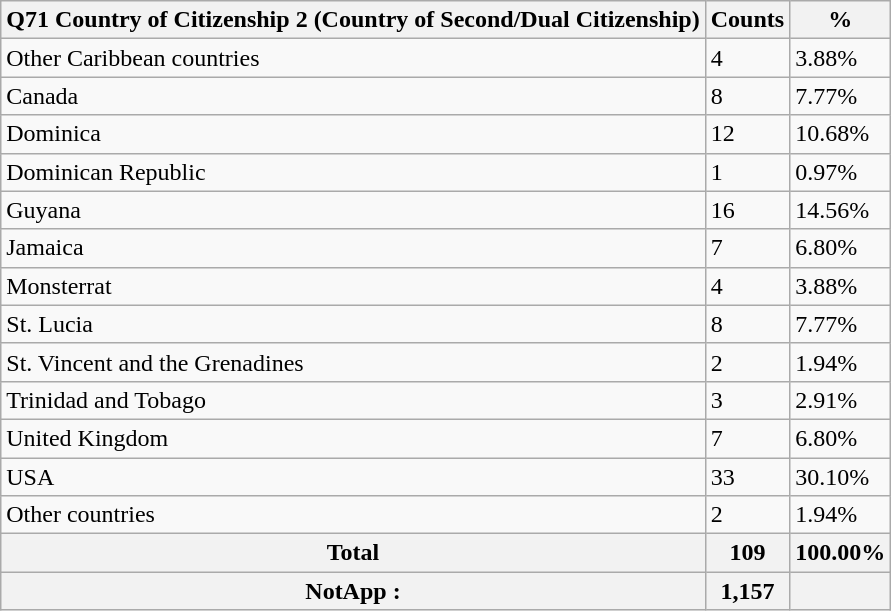<table class="wikitable sortable">
<tr>
<th>Q71 Country of Citizenship 2 (Country of Second/Dual Citizenship)</th>
<th>Counts</th>
<th>%</th>
</tr>
<tr>
<td>Other Caribbean countries</td>
<td>4</td>
<td>3.88%</td>
</tr>
<tr>
<td>Canada</td>
<td>8</td>
<td>7.77%</td>
</tr>
<tr>
<td>Dominica</td>
<td>12</td>
<td>10.68%</td>
</tr>
<tr>
<td>Dominican Republic</td>
<td>1</td>
<td>0.97%</td>
</tr>
<tr>
<td>Guyana</td>
<td>16</td>
<td>14.56%</td>
</tr>
<tr>
<td>Jamaica</td>
<td>7</td>
<td>6.80%</td>
</tr>
<tr>
<td>Monsterrat</td>
<td>4</td>
<td>3.88%</td>
</tr>
<tr>
<td>St. Lucia</td>
<td>8</td>
<td>7.77%</td>
</tr>
<tr>
<td>St. Vincent and the Grenadines</td>
<td>2</td>
<td>1.94%</td>
</tr>
<tr>
<td>Trinidad and Tobago</td>
<td>3</td>
<td>2.91%</td>
</tr>
<tr>
<td>United Kingdom</td>
<td>7</td>
<td>6.80%</td>
</tr>
<tr>
<td>USA</td>
<td>33</td>
<td>30.10%</td>
</tr>
<tr>
<td>Other countries</td>
<td>2</td>
<td>1.94%</td>
</tr>
<tr>
<th>Total</th>
<th>109</th>
<th>100.00%</th>
</tr>
<tr>
<th>NotApp :</th>
<th>1,157</th>
<th></th>
</tr>
</table>
